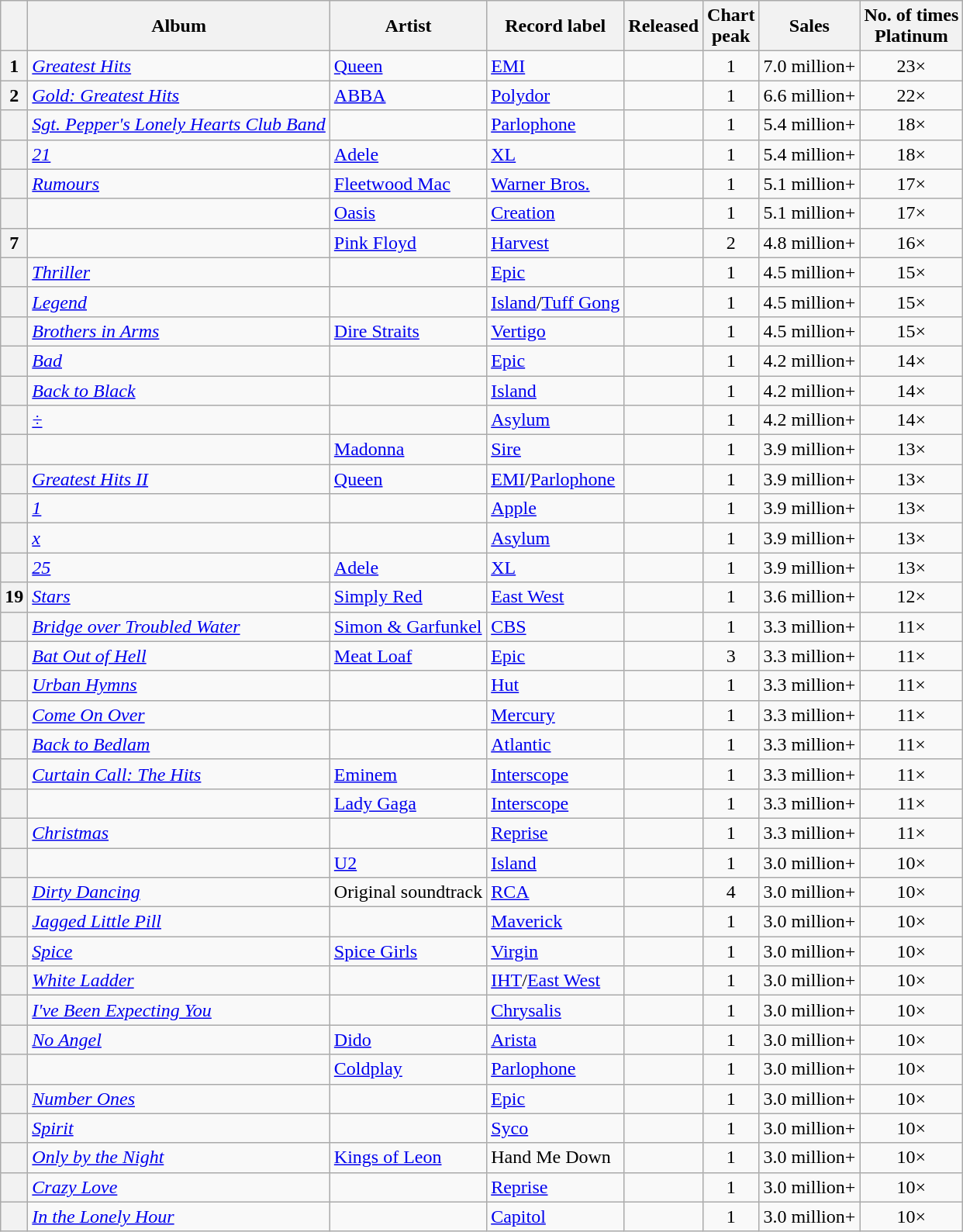<table class="wikitable plainrowheaders sortable">
<tr>
<th scope=col></th>
<th scope=col>Album</th>
<th scope=col>Artist</th>
<th scope=col>Record label</th>
<th scope=col>Released</th>
<th scope=col>Chart<br>peak</th>
<th scope=col>Sales</th>
<th scope=col>No. of times<br>Platinum</th>
</tr>
<tr>
<th scope=row style="text-align:center;">1</th>
<td><em><a href='#'>Greatest Hits</a></em></td>
<td><a href='#'>Queen</a></td>
<td><a href='#'>EMI</a></td>
<td></td>
<td align=center>1</td>
<td align=center>7.0 million+</td>
<td align=center>23×</td>
</tr>
<tr>
<th scope=row style="text-align:center;">2</th>
<td><em><a href='#'>Gold: Greatest Hits</a></em></td>
<td><a href='#'>ABBA</a></td>
<td><a href='#'>Polydor</a></td>
<td></td>
<td align=center>1</td>
<td align=center>6.6 million+</td>
<td align=center>22×</td>
</tr>
<tr>
<th scope=row style="text-align:center;"></th>
<td><em><a href='#'>Sgt. Pepper's Lonely Hearts Club Band</a></em></td>
<td></td>
<td><a href='#'>Parlophone</a></td>
<td></td>
<td align=center>1</td>
<td align=center>5.4 million+</td>
<td align=center>18×</td>
</tr>
<tr>
<th scope=row style="text-align:center;"></th>
<td><em><a href='#'>21</a></em></td>
<td><a href='#'>Adele</a></td>
<td><a href='#'>XL</a></td>
<td></td>
<td align=center>1</td>
<td align=center>5.4 million+</td>
<td align=center>18×</td>
</tr>
<tr>
<th scope=row style="text-align:center;"></th>
<td><em><a href='#'>Rumours</a></em></td>
<td><a href='#'>Fleetwood Mac</a></td>
<td><a href='#'>Warner Bros.</a></td>
<td></td>
<td align=center>1</td>
<td align=center>5.1 million+</td>
<td align=center>17×</td>
</tr>
<tr>
<th scope=row style="text-align:center;"></th>
<td></td>
<td><a href='#'>Oasis</a></td>
<td><a href='#'>Creation</a></td>
<td></td>
<td align=center>1</td>
<td align=center>5.1 million+</td>
<td align=center>17×</td>
</tr>
<tr>
<th scope=row style="text-align:center;">7</th>
<td><em></em></td>
<td><a href='#'>Pink Floyd</a></td>
<td><a href='#'>Harvest</a></td>
<td></td>
<td align=center>2</td>
<td align=center>4.8 million+</td>
<td align=center>16×</td>
</tr>
<tr>
<th scope=row style="text-align:center;"></th>
<td><em><a href='#'>Thriller</a></em></td>
<td></td>
<td><a href='#'>Epic</a></td>
<td></td>
<td align=center>1</td>
<td align=center>4.5 million+</td>
<td align=center>15×</td>
</tr>
<tr>
<th scope=row style="text-align:center;"></th>
<td><em><a href='#'>Legend</a></em></td>
<td></td>
<td><a href='#'>Island</a>/<a href='#'>Tuff Gong</a></td>
<td></td>
<td align=center>1</td>
<td align=center>4.5 million+</td>
<td align=center>15×</td>
</tr>
<tr>
<th scope=row style="text-align:center;"></th>
<td><em><a href='#'>Brothers in Arms</a></em></td>
<td><a href='#'>Dire Straits</a></td>
<td><a href='#'>Vertigo</a></td>
<td></td>
<td align=center>1</td>
<td align=center>4.5 million+</td>
<td align=center>15×</td>
</tr>
<tr>
<th scope=row style="text-align:center;"></th>
<td><em><a href='#'>Bad</a></em></td>
<td></td>
<td><a href='#'>Epic</a></td>
<td></td>
<td align=center>1</td>
<td align=center>4.2 million+</td>
<td align=center>14×</td>
</tr>
<tr>
<th scope=row style="text-align:center;"></th>
<td><em><a href='#'>Back to Black</a></em></td>
<td></td>
<td><a href='#'>Island</a></td>
<td></td>
<td align=center>1</td>
<td align=center>4.2 million+</td>
<td align=center>14×</td>
</tr>
<tr>
<th scope=row style="text-align:center;"></th>
<td><em><a href='#'>÷</a></em></td>
<td></td>
<td><a href='#'>Asylum</a></td>
<td></td>
<td align=center>1</td>
<td align=center>4.2 million+</td>
<td align=center>14×</td>
</tr>
<tr>
<th scope=row style="text-align:center;"></th>
<td><em></em></td>
<td><a href='#'>Madonna</a></td>
<td><a href='#'>Sire</a></td>
<td></td>
<td align=center>1</td>
<td align=center>3.9 million+</td>
<td align=center>13×</td>
</tr>
<tr>
<th scope=row style="text-align:center;"></th>
<td><em><a href='#'>Greatest Hits II</a></em></td>
<td><a href='#'>Queen</a></td>
<td><a href='#'>EMI</a>/<a href='#'>Parlophone</a></td>
<td></td>
<td align=center>1</td>
<td align=center>3.9 million+</td>
<td align=center>13×</td>
</tr>
<tr>
<th scope=row style="text-align:center;"></th>
<td><em><a href='#'>1</a></em></td>
<td></td>
<td><a href='#'>Apple</a></td>
<td></td>
<td align=center>1</td>
<td align=center>3.9 million+</td>
<td align=center>13×</td>
</tr>
<tr>
<th scope=row style="text-align:center;"></th>
<td><em><a href='#'>x</a></em></td>
<td></td>
<td><a href='#'>Asylum</a></td>
<td></td>
<td align=center>1</td>
<td align=center>3.9 million+</td>
<td align=center>13×</td>
</tr>
<tr>
<th scope=row style="text-align:center;"></th>
<td><em><a href='#'>25</a></em></td>
<td><a href='#'>Adele</a></td>
<td><a href='#'>XL</a></td>
<td></td>
<td align=center>1</td>
<td align=center>3.9 million+</td>
<td align=center>13×</td>
</tr>
<tr>
<th scope=row style="text-align:center;">19</th>
<td><em><a href='#'>Stars</a></em></td>
<td><a href='#'>Simply Red</a></td>
<td><a href='#'>East West</a></td>
<td></td>
<td align="center">1</td>
<td align=center>3.6 million+</td>
<td align=center>12×</td>
</tr>
<tr>
<th scope=row style="text-align:center;"></th>
<td><em><a href='#'>Bridge over Troubled Water</a></em></td>
<td><a href='#'>Simon & Garfunkel</a></td>
<td><a href='#'>CBS</a></td>
<td></td>
<td align=center>1</td>
<td align=center>3.3 million+</td>
<td align=center>11×</td>
</tr>
<tr>
<th scope=row style="text-align:center;"></th>
<td><em><a href='#'>Bat Out of Hell</a></em></td>
<td><a href='#'>Meat Loaf</a></td>
<td><a href='#'>Epic</a></td>
<td></td>
<td align=center>3</td>
<td align=center>3.3 million+</td>
<td align=center>11×</td>
</tr>
<tr>
<th scope=row style="text-align:center;"></th>
<td><em><a href='#'>Urban Hymns</a></em></td>
<td></td>
<td><a href='#'>Hut</a></td>
<td></td>
<td align=center>1</td>
<td align=center>3.3 million+</td>
<td align=center>11×</td>
</tr>
<tr>
<th scope=row style="text-align:center;"></th>
<td><em><a href='#'>Come On Over</a></em></td>
<td></td>
<td><a href='#'>Mercury</a></td>
<td></td>
<td align=center>1</td>
<td align=center>3.3 million+</td>
<td align=center>11×</td>
</tr>
<tr>
<th scope=row style="text-align:center;"></th>
<td><em><a href='#'>Back to Bedlam</a></em></td>
<td></td>
<td><a href='#'>Atlantic</a></td>
<td></td>
<td align=center>1</td>
<td align=center>3.3 million+</td>
<td align=center>11×</td>
</tr>
<tr>
<th scope=row style="text-align:center;"></th>
<td><em><a href='#'>Curtain Call: The Hits</a></em></td>
<td><a href='#'>Eminem</a></td>
<td><a href='#'>Interscope</a></td>
<td></td>
<td align=center>1</td>
<td align=center>3.3 million+</td>
<td align=center>11×</td>
</tr>
<tr>
<th scope=row style="text-align:center;"></th>
<td><em></em></td>
<td><a href='#'>Lady Gaga</a></td>
<td><a href='#'>Interscope</a></td>
<td></td>
<td align=center>1</td>
<td align=center>3.3 million+</td>
<td align=center>11×</td>
</tr>
<tr>
<th scope=row style="text-align:center;"></th>
<td><em><a href='#'>Christmas</a></em></td>
<td></td>
<td><a href='#'>Reprise</a></td>
<td></td>
<td align=center>1</td>
<td align=center>3.3 million+</td>
<td align=center>11×</td>
</tr>
<tr>
<th scope=row style="text-align:center;"></th>
<td><em></em></td>
<td><a href='#'>U2</a></td>
<td><a href='#'>Island</a></td>
<td></td>
<td align=center>1</td>
<td align=center>3.0 million+</td>
<td align=center>10×</td>
</tr>
<tr>
<th scope=row style="text-align:center;"></th>
<td><em><a href='#'>Dirty Dancing</a></em></td>
<td>Original soundtrack</td>
<td><a href='#'>RCA</a></td>
<td></td>
<td align=center>4</td>
<td align=center>3.0 million+</td>
<td align=center>10×</td>
</tr>
<tr>
<th scope=row style="text-align:center;"></th>
<td><em><a href='#'>Jagged Little Pill</a></em></td>
<td></td>
<td><a href='#'>Maverick</a></td>
<td></td>
<td align=center>1</td>
<td align=center>3.0 million+</td>
<td align=center>10×</td>
</tr>
<tr>
<th scope=row style="text-align:center;"></th>
<td><em><a href='#'>Spice</a></em></td>
<td><a href='#'>Spice Girls</a></td>
<td><a href='#'>Virgin</a></td>
<td></td>
<td align=center>1</td>
<td align=center>3.0 million+</td>
<td align=center>10×</td>
</tr>
<tr>
<th scope=row style="text-align:center;"></th>
<td><em><a href='#'>White Ladder</a></em></td>
<td></td>
<td><a href='#'>IHT</a>/<a href='#'>East West</a></td>
<td></td>
<td align=center>1</td>
<td align=center>3.0 million+</td>
<td align=center>10×</td>
</tr>
<tr>
<th scope=row style="text-align:center;"></th>
<td><em><a href='#'>I've Been Expecting You</a></em></td>
<td></td>
<td><a href='#'>Chrysalis</a></td>
<td></td>
<td align=center>1</td>
<td align=center>3.0 million+</td>
<td align=center>10×</td>
</tr>
<tr>
<th scope=row style="text-align:center;"></th>
<td><em><a href='#'>No Angel</a></em></td>
<td><a href='#'>Dido</a></td>
<td><a href='#'>Arista</a></td>
<td></td>
<td align=center>1</td>
<td align=center>3.0 million+</td>
<td align=center>10×</td>
</tr>
<tr>
<th scope=row style="text-align:center;"></th>
<td><em></em></td>
<td><a href='#'>Coldplay</a></td>
<td><a href='#'>Parlophone</a></td>
<td></td>
<td align=center>1</td>
<td align=center>3.0 million+</td>
<td align=center>10×</td>
</tr>
<tr>
<th scope=row style="text-align:center;"></th>
<td><em><a href='#'>Number Ones</a></em></td>
<td></td>
<td><a href='#'>Epic</a></td>
<td></td>
<td align=center>1</td>
<td align=center>3.0 million+</td>
<td align=center>10×</td>
</tr>
<tr>
<th scope=row style="text-align:center;"></th>
<td><em><a href='#'>Spirit</a></em></td>
<td></td>
<td><a href='#'>Syco</a></td>
<td></td>
<td align=center>1</td>
<td align=center>3.0 million+</td>
<td align=center>10×</td>
</tr>
<tr>
<th scope=row style="text-align:center;"></th>
<td><em><a href='#'>Only by the Night</a></em></td>
<td><a href='#'>Kings of Leon</a></td>
<td>Hand Me Down</td>
<td></td>
<td align=center>1</td>
<td align=center>3.0 million+</td>
<td align=center>10×</td>
</tr>
<tr>
<th scope=row style="text-align:center;"></th>
<td><em><a href='#'>Crazy Love</a></em></td>
<td></td>
<td><a href='#'>Reprise</a></td>
<td></td>
<td align=center>1</td>
<td align=center>3.0 million+</td>
<td align=center>10×</td>
</tr>
<tr>
<th scope=row style="text-align:center;"></th>
<td><em><a href='#'>In the Lonely Hour</a></em></td>
<td></td>
<td><a href='#'>Capitol</a></td>
<td></td>
<td align=center>1</td>
<td align=center>3.0 million+</td>
<td align=center>10×</td>
</tr>
</table>
